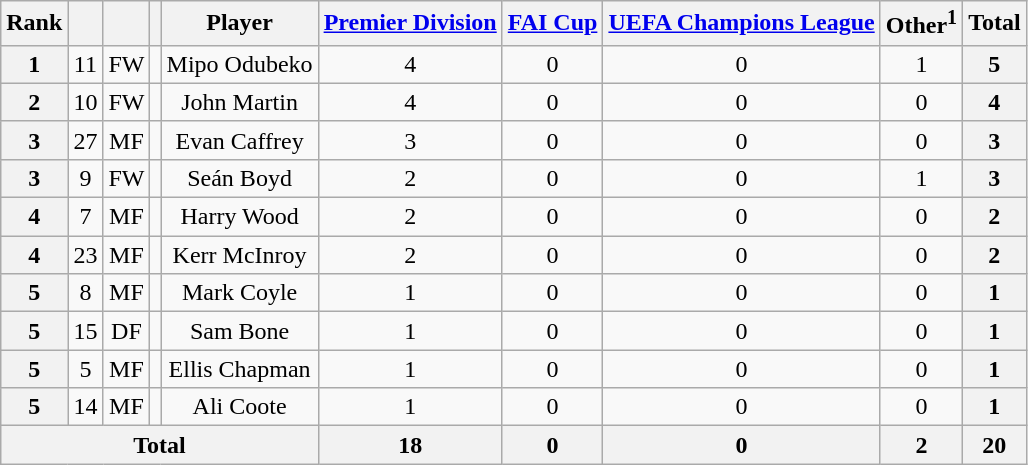<table class="wikitable" style="text-align:center">
<tr>
<th>Rank</th>
<th></th>
<th></th>
<th></th>
<th>Player</th>
<th><a href='#'>Premier Division</a></th>
<th><a href='#'>FAI Cup</a></th>
<th><a href='#'>UEFA Champions League</a></th>
<th>Other<sup>1</sup></th>
<th>Total</th>
</tr>
<tr>
<th>1</th>
<td>11</td>
<td>FW</td>
<td></td>
<td>Mipo Odubeko</td>
<td>4</td>
<td>0</td>
<td>0</td>
<td>1</td>
<th>5</th>
</tr>
<tr>
<th>2</th>
<td>10</td>
<td>FW</td>
<td></td>
<td>John Martin</td>
<td>4</td>
<td>0</td>
<td>0</td>
<td>0</td>
<th>4</th>
</tr>
<tr>
<th>3</th>
<td>27</td>
<td>MF</td>
<td></td>
<td>Evan Caffrey</td>
<td>3</td>
<td>0</td>
<td>0</td>
<td>0</td>
<th>3</th>
</tr>
<tr>
<th>3</th>
<td>9</td>
<td>FW</td>
<td></td>
<td>Seán Boyd</td>
<td>2</td>
<td>0</td>
<td>0</td>
<td>1</td>
<th>3</th>
</tr>
<tr>
<th>4</th>
<td>7</td>
<td>MF</td>
<td></td>
<td>Harry Wood</td>
<td>2</td>
<td>0</td>
<td>0</td>
<td>0</td>
<th>2</th>
</tr>
<tr>
<th>4</th>
<td>23</td>
<td>MF</td>
<td></td>
<td>Kerr McInroy</td>
<td>2</td>
<td>0</td>
<td>0</td>
<td>0</td>
<th>2</th>
</tr>
<tr>
<th>5</th>
<td>8</td>
<td>MF</td>
<td></td>
<td>Mark Coyle</td>
<td>1</td>
<td>0</td>
<td>0</td>
<td>0</td>
<th>1</th>
</tr>
<tr>
<th>5</th>
<td>15</td>
<td>DF</td>
<td></td>
<td>Sam Bone</td>
<td>1</td>
<td>0</td>
<td>0</td>
<td>0</td>
<th>1</th>
</tr>
<tr>
<th>5</th>
<td>5</td>
<td>MF</td>
<td></td>
<td>Ellis Chapman</td>
<td>1</td>
<td>0</td>
<td>0</td>
<td>0</td>
<th>1</th>
</tr>
<tr>
<th>5</th>
<td>14</td>
<td>MF</td>
<td></td>
<td>Ali Coote</td>
<td>1</td>
<td>0</td>
<td>0</td>
<td>0</td>
<th>1</th>
</tr>
<tr>
<th colspan="5">Total</th>
<th>18</th>
<th>0</th>
<th>0</th>
<th>2</th>
<th>20</th>
</tr>
</table>
